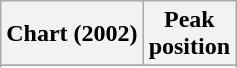<table class="wikitable sortable plainrowheaders" style="text-align:center">
<tr>
<th scope="col">Chart (2002)</th>
<th scope="col">Peak<br>position</th>
</tr>
<tr>
</tr>
<tr>
</tr>
</table>
